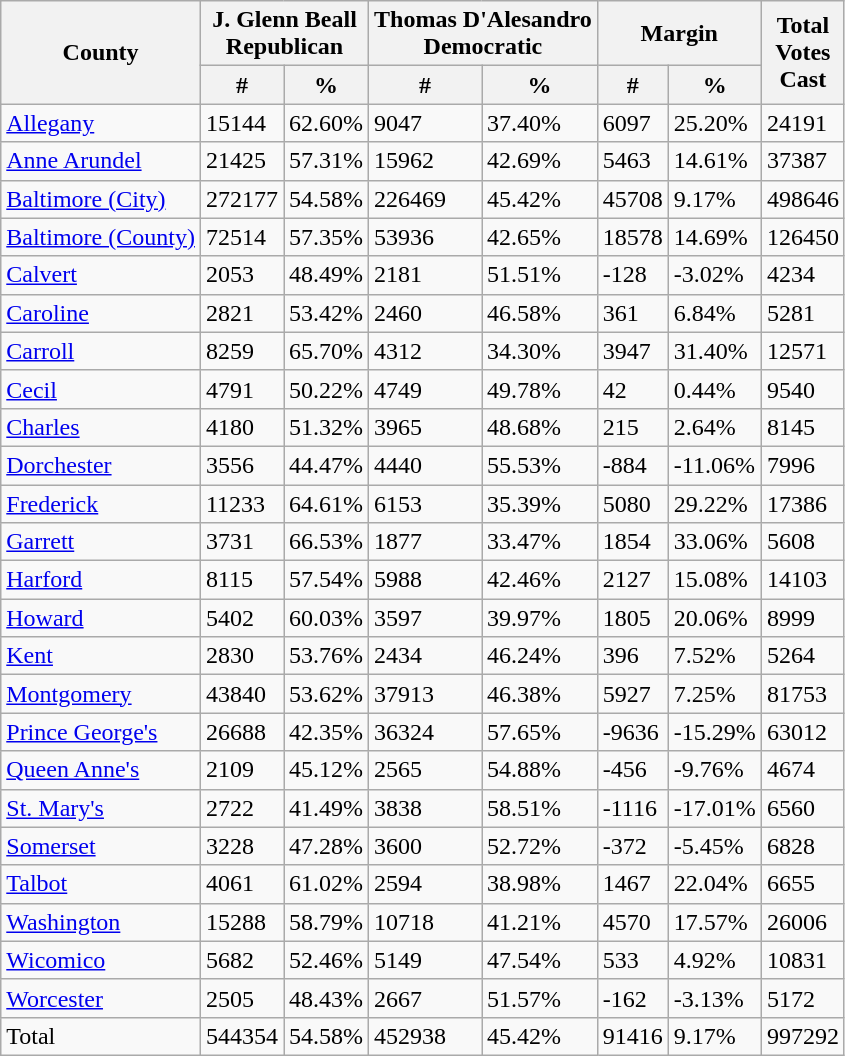<table class="wikitable sortable">
<tr>
<th rowspan="2">County</th>
<th colspan="2" >J. Glenn Beall<br>Republican</th>
<th colspan="2" >Thomas D'Alesandro<br>Democratic</th>
<th colspan="2">Margin</th>
<th rowspan="2">Total<br>Votes<br>Cast</th>
</tr>
<tr>
<th>#</th>
<th>%</th>
<th>#</th>
<th>%</th>
<th>#</th>
<th>%</th>
</tr>
<tr>
<td><a href='#'>Allegany</a></td>
<td>15144</td>
<td>62.60%</td>
<td>9047</td>
<td>37.40%</td>
<td>6097</td>
<td>25.20%</td>
<td>24191</td>
</tr>
<tr>
<td><a href='#'>Anne Arundel</a></td>
<td>21425</td>
<td>57.31%</td>
<td>15962</td>
<td>42.69%</td>
<td>5463</td>
<td>14.61%</td>
<td>37387</td>
</tr>
<tr>
<td><a href='#'>Baltimore (City)</a></td>
<td>272177</td>
<td>54.58%</td>
<td>226469</td>
<td>45.42%</td>
<td>45708</td>
<td>9.17%</td>
<td>498646</td>
</tr>
<tr>
<td><a href='#'>Baltimore (County)</a></td>
<td>72514</td>
<td>57.35%</td>
<td>53936</td>
<td>42.65%</td>
<td>18578</td>
<td>14.69%</td>
<td>126450</td>
</tr>
<tr>
<td><a href='#'>Calvert</a></td>
<td>2053</td>
<td>48.49%</td>
<td>2181</td>
<td>51.51%</td>
<td>-128</td>
<td>-3.02%</td>
<td>4234</td>
</tr>
<tr>
<td><a href='#'>Caroline</a></td>
<td>2821</td>
<td>53.42%</td>
<td>2460</td>
<td>46.58%</td>
<td>361</td>
<td>6.84%</td>
<td>5281</td>
</tr>
<tr>
<td><a href='#'>Carroll</a></td>
<td>8259</td>
<td>65.70%</td>
<td>4312</td>
<td>34.30%</td>
<td>3947</td>
<td>31.40%</td>
<td>12571</td>
</tr>
<tr>
<td><a href='#'>Cecil</a></td>
<td>4791</td>
<td>50.22%</td>
<td>4749</td>
<td>49.78%</td>
<td>42</td>
<td>0.44%</td>
<td>9540</td>
</tr>
<tr>
<td><a href='#'>Charles</a></td>
<td>4180</td>
<td>51.32%</td>
<td>3965</td>
<td>48.68%</td>
<td>215</td>
<td>2.64%</td>
<td>8145</td>
</tr>
<tr>
<td><a href='#'>Dorchester</a></td>
<td>3556</td>
<td>44.47%</td>
<td>4440</td>
<td>55.53%</td>
<td>-884</td>
<td>-11.06%</td>
<td>7996</td>
</tr>
<tr>
<td><a href='#'>Frederick</a></td>
<td>11233</td>
<td>64.61%</td>
<td>6153</td>
<td>35.39%</td>
<td>5080</td>
<td>29.22%</td>
<td>17386</td>
</tr>
<tr>
<td><a href='#'>Garrett</a></td>
<td>3731</td>
<td>66.53%</td>
<td>1877</td>
<td>33.47%</td>
<td>1854</td>
<td>33.06%</td>
<td>5608</td>
</tr>
<tr>
<td><a href='#'>Harford</a></td>
<td>8115</td>
<td>57.54%</td>
<td>5988</td>
<td>42.46%</td>
<td>2127</td>
<td>15.08%</td>
<td>14103</td>
</tr>
<tr>
<td><a href='#'>Howard</a></td>
<td>5402</td>
<td>60.03%</td>
<td>3597</td>
<td>39.97%</td>
<td>1805</td>
<td>20.06%</td>
<td>8999</td>
</tr>
<tr>
<td><a href='#'>Kent</a></td>
<td>2830</td>
<td>53.76%</td>
<td>2434</td>
<td>46.24%</td>
<td>396</td>
<td>7.52%</td>
<td>5264</td>
</tr>
<tr>
<td><a href='#'>Montgomery</a></td>
<td>43840</td>
<td>53.62%</td>
<td>37913</td>
<td>46.38%</td>
<td>5927</td>
<td>7.25%</td>
<td>81753</td>
</tr>
<tr>
<td><a href='#'>Prince George's</a></td>
<td>26688</td>
<td>42.35%</td>
<td>36324</td>
<td>57.65%</td>
<td>-9636</td>
<td>-15.29%</td>
<td>63012</td>
</tr>
<tr>
<td><a href='#'>Queen Anne's</a></td>
<td>2109</td>
<td>45.12%</td>
<td>2565</td>
<td>54.88%</td>
<td>-456</td>
<td>-9.76%</td>
<td>4674</td>
</tr>
<tr>
<td><a href='#'>St. Mary's</a></td>
<td>2722</td>
<td>41.49%</td>
<td>3838</td>
<td>58.51%</td>
<td>-1116</td>
<td>-17.01%</td>
<td>6560</td>
</tr>
<tr>
<td><a href='#'>Somerset</a></td>
<td>3228</td>
<td>47.28%</td>
<td>3600</td>
<td>52.72%</td>
<td>-372</td>
<td>-5.45%</td>
<td>6828</td>
</tr>
<tr>
<td><a href='#'>Talbot</a></td>
<td>4061</td>
<td>61.02%</td>
<td>2594</td>
<td>38.98%</td>
<td>1467</td>
<td>22.04%</td>
<td>6655</td>
</tr>
<tr>
<td><a href='#'>Washington</a></td>
<td>15288</td>
<td>58.79%</td>
<td>10718</td>
<td>41.21%</td>
<td>4570</td>
<td>17.57%</td>
<td>26006</td>
</tr>
<tr>
<td><a href='#'>Wicomico</a></td>
<td>5682</td>
<td>52.46%</td>
<td>5149</td>
<td>47.54%</td>
<td>533</td>
<td>4.92%</td>
<td>10831</td>
</tr>
<tr>
<td><a href='#'>Worcester</a></td>
<td>2505</td>
<td>48.43%</td>
<td>2667</td>
<td>51.57%</td>
<td>-162</td>
<td>-3.13%</td>
<td>5172</td>
</tr>
<tr>
<td>Total</td>
<td>544354</td>
<td>54.58%</td>
<td>452938</td>
<td>45.42%</td>
<td>91416</td>
<td>9.17%</td>
<td>997292</td>
</tr>
</table>
